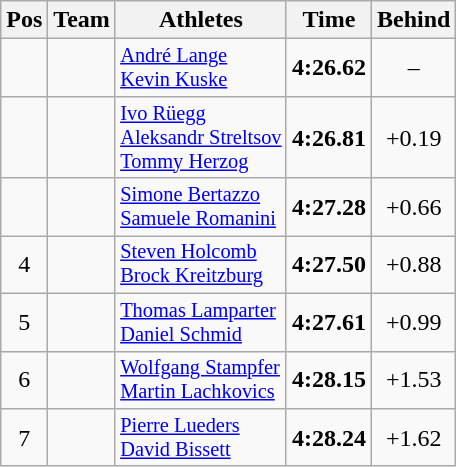<table class="wikitable" style="text-align:center">
<tr>
<th>Pos</th>
<th>Team</th>
<th>Athletes</th>
<th>Time</th>
<th>Behind</th>
</tr>
<tr>
<td></td>
<td style="text-align:left"></td>
<td style="text-align:left; font-size:85%"><a href='#'>André Lange</a><br><a href='#'>Kevin Kuske</a></td>
<td><strong>4:26.62</strong></td>
<td>–</td>
</tr>
<tr>
<td></td>
<td style="text-align:left"></td>
<td style="text-align:left; font-size:85%"><a href='#'>Ivo Rüegg</a><br><a href='#'>Aleksandr Streltsov</a><br><a href='#'>Tommy Herzog</a></td>
<td><strong>4:26.81</strong></td>
<td>+0.19</td>
</tr>
<tr>
<td></td>
<td style="text-align:left"></td>
<td style="text-align:left; font-size:85%"><a href='#'>Simone Bertazzo</a><br><a href='#'>Samuele Romanini</a></td>
<td><strong>4:27.28 </strong></td>
<td>+0.66</td>
</tr>
<tr>
<td>4</td>
<td style="text-align:left"></td>
<td style="text-align:left; font-size:85%"><a href='#'>Steven Holcomb</a><br><a href='#'>Brock Kreitzburg</a></td>
<td><strong>4:27.50</strong></td>
<td>+0.88</td>
</tr>
<tr>
<td>5</td>
<td style="text-align:left"></td>
<td style="text-align:left; font-size:85%"><a href='#'>Thomas Lamparter</a><br><a href='#'>Daniel Schmid</a></td>
<td><strong>4:27.61</strong></td>
<td>+0.99</td>
</tr>
<tr>
<td>6</td>
<td style="text-align:left"></td>
<td style="text-align:left; font-size:85%"><a href='#'>Wolfgang Stampfer</a><br><a href='#'>Martin Lachkovics</a></td>
<td><strong>4:28.15</strong></td>
<td>+1.53</td>
</tr>
<tr>
<td>7</td>
<td style="text-align:left"></td>
<td style="text-align:left; font-size:85%"><a href='#'>Pierre Lueders</a><br><a href='#'>David Bissett</a></td>
<td><strong>4:28.24</strong></td>
<td>+1.62</td>
</tr>
</table>
